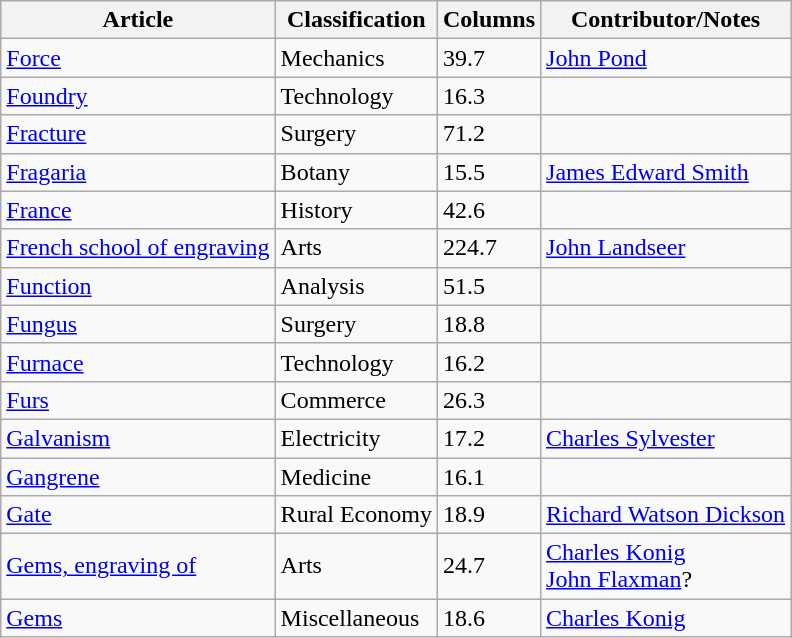<table class="wikitable">
<tr>
<th>Article</th>
<th>Classification</th>
<th>Columns</th>
<th>Contributor/Notes</th>
</tr>
<tr>
<td><a href='#'>Force</a></td>
<td>Mechanics</td>
<td>39.7</td>
<td><a href='#'>John Pond</a></td>
</tr>
<tr>
<td><a href='#'>Foundry</a></td>
<td>Technology</td>
<td>16.3</td>
<td></td>
</tr>
<tr>
<td><a href='#'>Fracture</a></td>
<td>Surgery</td>
<td>71.2</td>
<td></td>
</tr>
<tr>
<td><a href='#'>Fragaria</a></td>
<td>Botany</td>
<td>15.5</td>
<td><a href='#'>James Edward Smith</a></td>
</tr>
<tr>
<td><a href='#'>France</a></td>
<td>History</td>
<td>42.6</td>
<td></td>
</tr>
<tr>
<td><a href='#'>French school of engraving</a></td>
<td>Arts</td>
<td>224.7</td>
<td><a href='#'>John Landseer</a></td>
</tr>
<tr>
<td><a href='#'>Function</a></td>
<td>Analysis</td>
<td>51.5</td>
<td></td>
</tr>
<tr>
<td><a href='#'>Fungus</a></td>
<td>Surgery</td>
<td>18.8</td>
<td></td>
</tr>
<tr>
<td><a href='#'>Furnace</a></td>
<td>Technology</td>
<td>16.2</td>
<td></td>
</tr>
<tr>
<td><a href='#'>Furs</a></td>
<td>Commerce</td>
<td>26.3</td>
<td></td>
</tr>
<tr>
<td><a href='#'>Galvanism</a></td>
<td>Electricity</td>
<td>17.2</td>
<td><a href='#'>Charles Sylvester</a></td>
</tr>
<tr>
<td><a href='#'>Gangrene</a></td>
<td>Medicine</td>
<td>16.1</td>
<td></td>
</tr>
<tr>
<td><a href='#'>Gate</a></td>
<td>Rural Economy</td>
<td>18.9</td>
<td><a href='#'>Richard Watson Dickson</a></td>
</tr>
<tr>
<td><a href='#'>Gems, engraving of</a></td>
<td>Arts</td>
<td>24.7</td>
<td><a href='#'>Charles Konig</a><br><a href='#'>John Flaxman</a>?</td>
</tr>
<tr>
<td><a href='#'>Gems</a></td>
<td>Miscellaneous</td>
<td>18.6</td>
<td><a href='#'>Charles Konig</a></td>
</tr>
</table>
